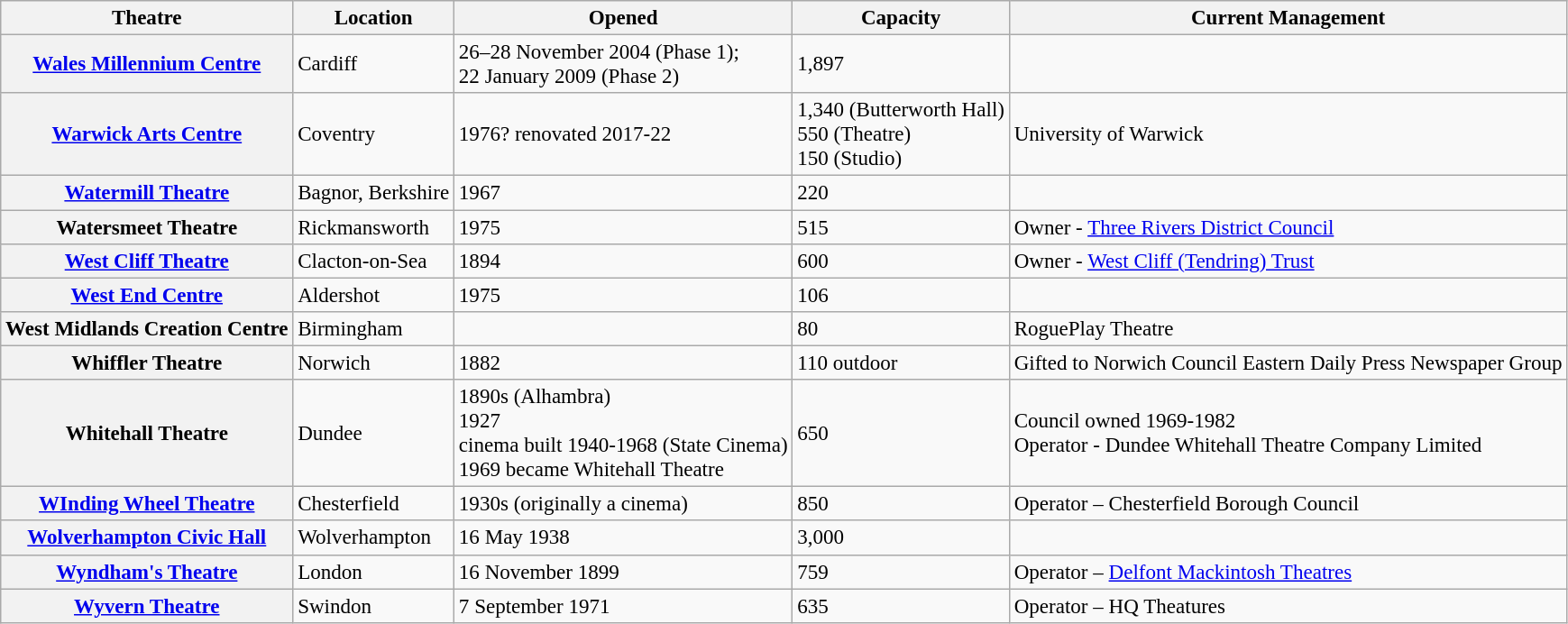<table class="wikitable" style="text-align: left; font-size:96%">
<tr>
<th>Theatre</th>
<th>Location</th>
<th>Opened</th>
<th>Capacity</th>
<th>Current Management</th>
</tr>
<tr>
<th><a href='#'>Wales Millennium Centre</a></th>
<td>Cardiff</td>
<td>26–28 November 2004 (Phase 1);<br>22 January 2009 (Phase 2)</td>
<td>1,897</td>
<td></td>
</tr>
<tr>
<th><a href='#'>Warwick Arts Centre</a></th>
<td>Coventry</td>
<td>1976? renovated 2017-22</td>
<td>1,340 (Butterworth Hall)<br>550 (Theatre)<br>150 (Studio)</td>
<td>University of Warwick</td>
</tr>
<tr>
<th><a href='#'>Watermill Theatre</a></th>
<td>Bagnor, Berkshire</td>
<td>1967</td>
<td>220</td>
<td></td>
</tr>
<tr>
<th>Watersmeet Theatre</th>
<td>Rickmansworth</td>
<td>1975</td>
<td>515</td>
<td>Owner - <a href='#'>Three Rivers District Council</a></td>
</tr>
<tr>
<th><a href='#'>West Cliff Theatre</a></th>
<td>Clacton-on-Sea</td>
<td>1894</td>
<td>600</td>
<td>Owner - <a href='#'>West Cliff (Tendring) Trust</a></td>
</tr>
<tr>
<th><a href='#'>West End Centre</a></th>
<td>Aldershot</td>
<td>1975</td>
<td>106</td>
<td></td>
</tr>
<tr>
<th>West Midlands Creation Centre</th>
<td>Birmingham</td>
<td></td>
<td>80</td>
<td>RoguePlay Theatre</td>
</tr>
<tr>
<th>Whiffler Theatre</th>
<td>Norwich</td>
<td>1882</td>
<td>110 outdoor</td>
<td>Gifted to Norwich Council Eastern Daily Press Newspaper Group</td>
</tr>
<tr>
<th>Whitehall Theatre</th>
<td>Dundee</td>
<td>1890s (Alhambra)<br>1927<br>cinema built 1940-1968 (State Cinema)<br>1969 became Whitehall Theatre</td>
<td>650</td>
<td>Council owned 1969-1982<br>Operator - Dundee Whitehall Theatre Company Limited</td>
</tr>
<tr>
<th><a href='#'>WInding Wheel Theatre</a></th>
<td>Chesterfield</td>
<td>1930s (originally a cinema)</td>
<td>850</td>
<td>Operator – Chesterfield Borough Council</td>
</tr>
<tr>
<th><a href='#'>Wolverhampton Civic Hall</a></th>
<td>Wolverhampton</td>
<td>16 May 1938</td>
<td>3,000</td>
<td></td>
</tr>
<tr>
<th><a href='#'>Wyndham's Theatre</a></th>
<td>London</td>
<td>16 November 1899</td>
<td>759</td>
<td>Operator – <a href='#'>Delfont Mackintosh Theatres</a></td>
</tr>
<tr>
<th><a href='#'>Wyvern Theatre</a></th>
<td>Swindon</td>
<td>7 September 1971</td>
<td>635</td>
<td>Operator – HQ Theatures</td>
</tr>
</table>
